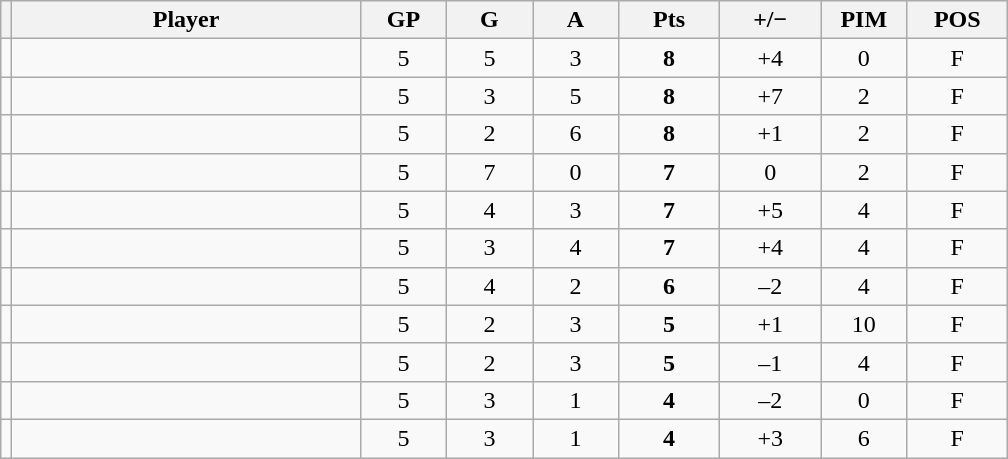<table class="wikitable sortable" style="text-align:center;">
<tr>
<th></th>
<th style="width:225px;">Player</th>
<th style="width:50px;">GP</th>
<th style="width:50px;">G</th>
<th style="width:50px;">A</th>
<th style="width:60px;">Pts</th>
<th style="width:60px;">+/−</th>
<th style="width:50px;">PIM</th>
<th style="width:60px;">POS</th>
</tr>
<tr>
<td></td>
<td style="text-align:left;"></td>
<td>5</td>
<td>5</td>
<td>3</td>
<td><strong>8</strong></td>
<td>+4</td>
<td>0</td>
<td>F</td>
</tr>
<tr>
<td></td>
<td style="text-align:left;"></td>
<td>5</td>
<td>3</td>
<td>5</td>
<td><strong>8</strong></td>
<td>+7</td>
<td>2</td>
<td>F</td>
</tr>
<tr>
<td></td>
<td style="text-align:left;"></td>
<td>5</td>
<td>2</td>
<td>6</td>
<td><strong>8</strong></td>
<td>+1</td>
<td>2</td>
<td>F</td>
</tr>
<tr>
<td></td>
<td style="text-align:left;"></td>
<td>5</td>
<td>7</td>
<td>0</td>
<td><strong>7</strong></td>
<td>0</td>
<td>2</td>
<td>F</td>
</tr>
<tr>
<td></td>
<td style="text-align:left;"></td>
<td>5</td>
<td>4</td>
<td>3</td>
<td><strong>7</strong></td>
<td>+5</td>
<td>4</td>
<td>F</td>
</tr>
<tr>
<td></td>
<td style="text-align:left;"></td>
<td>5</td>
<td>3</td>
<td>4</td>
<td><strong>7</strong></td>
<td>+4</td>
<td>4</td>
<td>F</td>
</tr>
<tr>
<td></td>
<td style="text-align:left;"></td>
<td>5</td>
<td>4</td>
<td>2</td>
<td><strong>6</strong></td>
<td>–2</td>
<td>4</td>
<td>F</td>
</tr>
<tr>
<td></td>
<td style="text-align:left;"></td>
<td>5</td>
<td>2</td>
<td>3</td>
<td><strong>5</strong></td>
<td>+1</td>
<td>10</td>
<td>F</td>
</tr>
<tr>
<td></td>
<td style="text-align:left;"></td>
<td>5</td>
<td>2</td>
<td>3</td>
<td><strong>5</strong></td>
<td>–1</td>
<td>4</td>
<td>F</td>
</tr>
<tr>
<td></td>
<td style="text-align:left;"></td>
<td>5</td>
<td>3</td>
<td>1</td>
<td><strong>4</strong></td>
<td>–2</td>
<td>0</td>
<td>F</td>
</tr>
<tr>
<td></td>
<td style="text-align:left;"></td>
<td>5</td>
<td>3</td>
<td>1</td>
<td><strong>4</strong></td>
<td>+3</td>
<td>6</td>
<td>F</td>
</tr>
</table>
